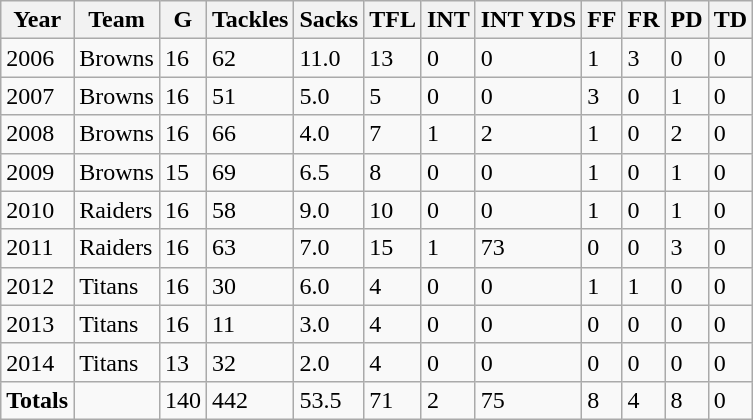<table class="wikitable">
<tr>
<th>Year</th>
<th>Team</th>
<th>G</th>
<th>Tackles</th>
<th>Sacks</th>
<th>TFL</th>
<th>INT</th>
<th>INT YDS</th>
<th>FF</th>
<th>FR</th>
<th>PD</th>
<th>TD</th>
</tr>
<tr>
<td>2006</td>
<td>Browns</td>
<td>16</td>
<td>62</td>
<td>11.0</td>
<td>13</td>
<td>0</td>
<td>0</td>
<td>1</td>
<td>3</td>
<td>0</td>
<td>0</td>
</tr>
<tr>
<td>2007</td>
<td>Browns</td>
<td>16</td>
<td>51</td>
<td>5.0</td>
<td>5</td>
<td>0</td>
<td>0</td>
<td>3</td>
<td>0</td>
<td>1</td>
<td>0</td>
</tr>
<tr>
<td>2008</td>
<td>Browns</td>
<td>16</td>
<td>66</td>
<td>4.0</td>
<td>7</td>
<td>1</td>
<td>2</td>
<td>1</td>
<td>0</td>
<td>2</td>
<td>0</td>
</tr>
<tr>
<td>2009</td>
<td>Browns</td>
<td>15</td>
<td>69</td>
<td>6.5</td>
<td>8</td>
<td>0</td>
<td>0</td>
<td>1</td>
<td>0</td>
<td>1</td>
<td>0</td>
</tr>
<tr>
<td>2010</td>
<td>Raiders</td>
<td>16</td>
<td>58</td>
<td>9.0</td>
<td>10</td>
<td>0</td>
<td>0</td>
<td>1</td>
<td>0</td>
<td>1</td>
<td>0</td>
</tr>
<tr>
<td>2011</td>
<td>Raiders</td>
<td>16</td>
<td>63</td>
<td>7.0</td>
<td>15</td>
<td>1</td>
<td>73</td>
<td>0</td>
<td>0</td>
<td>3</td>
<td>0</td>
</tr>
<tr>
<td>2012</td>
<td>Titans</td>
<td>16</td>
<td>30</td>
<td>6.0</td>
<td>4</td>
<td>0</td>
<td>0</td>
<td>1</td>
<td>1</td>
<td>0</td>
<td>0</td>
</tr>
<tr>
<td>2013</td>
<td>Titans</td>
<td>16</td>
<td>11</td>
<td>3.0</td>
<td>4</td>
<td>0</td>
<td>0</td>
<td>0</td>
<td>0</td>
<td>0</td>
<td>0</td>
</tr>
<tr>
<td>2014</td>
<td>Titans</td>
<td>13</td>
<td>32</td>
<td>2.0</td>
<td>4</td>
<td>0</td>
<td>0</td>
<td>0</td>
<td>0</td>
<td>0</td>
<td>0</td>
</tr>
<tr>
<td><strong>Totals</strong></td>
<td></td>
<td>140</td>
<td>442</td>
<td>53.5</td>
<td>71</td>
<td>2</td>
<td>75</td>
<td>8</td>
<td>4</td>
<td>8</td>
<td>0</td>
</tr>
</table>
